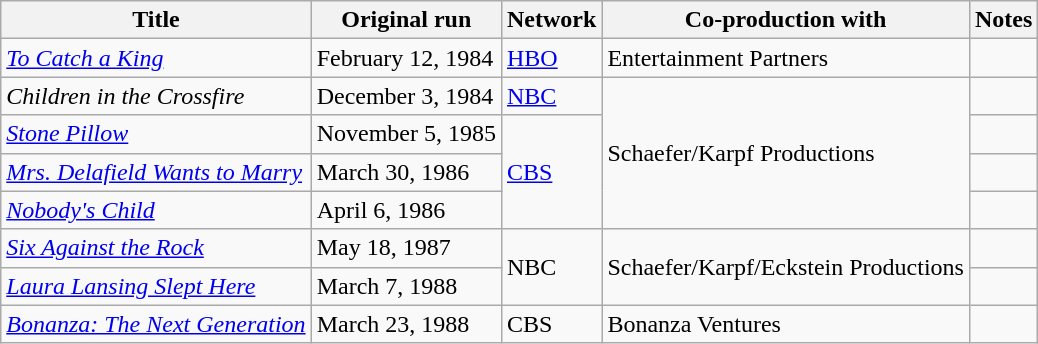<table class="wikitable sortable">
<tr>
<th>Title</th>
<th>Original run</th>
<th>Network</th>
<th>Co-production with</th>
<th>Notes</th>
</tr>
<tr>
<td><em><a href='#'>To Catch a King</a></em></td>
<td>February 12, 1984</td>
<td><a href='#'>HBO</a></td>
<td>Entertainment Partners</td>
<td></td>
</tr>
<tr>
<td><em>Children in the Crossfire</em></td>
<td>December 3, 1984</td>
<td><a href='#'>NBC</a></td>
<td rowspan="4">Schaefer/Karpf Productions</td>
<td></td>
</tr>
<tr>
<td><em><a href='#'>Stone Pillow</a></em></td>
<td>November 5, 1985</td>
<td rowspan="3"><a href='#'>CBS</a></td>
</tr>
<tr>
<td><em><a href='#'>Mrs. Delafield Wants to Marry</a></em></td>
<td>March 30, 1986</td>
<td></td>
</tr>
<tr>
<td><em><a href='#'>Nobody's Child</a></em></td>
<td>April 6, 1986</td>
<td></td>
</tr>
<tr>
<td><em><a href='#'>Six Against the Rock</a></em></td>
<td>May 18, 1987</td>
<td rowspan="2">NBC</td>
<td rowspan="2">Schaefer/Karpf/Eckstein Productions</td>
</tr>
<tr>
<td><em><a href='#'>Laura Lansing Slept Here</a></em></td>
<td>March 7, 1988</td>
<td></td>
</tr>
<tr>
<td><em><a href='#'>Bonanza: The Next Generation</a></em></td>
<td>March 23, 1988</td>
<td>CBS</td>
<td>Bonanza Ventures</td>
<td></td>
</tr>
</table>
